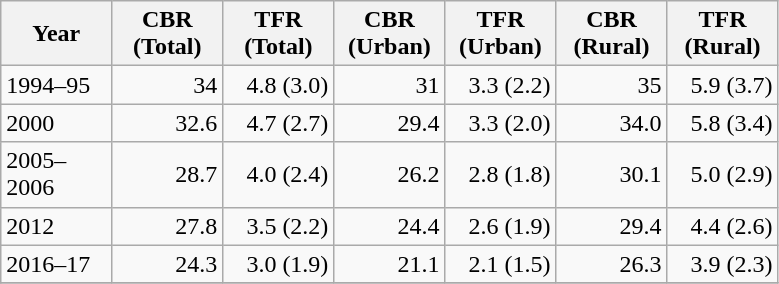<table class="wikitable">
<tr>
<th style="width:50pt;">Year</th>
<th style="width:50pt;">CBR (Total)</th>
<th style="width:50pt;">TFR (Total)</th>
<th style="width:50pt;">CBR (Urban)</th>
<th style="width:50pt;">TFR (Urban)</th>
<th style="width:50pt;">CBR (Rural)</th>
<th style="width:50pt;">TFR (Rural)</th>
</tr>
<tr>
<td>1994–95</td>
<td style="text-align:right;">34</td>
<td style="text-align:right;">4.8 (3.0)</td>
<td style="text-align:right;">31</td>
<td style="text-align:right;">3.3 (2.2)</td>
<td style="text-align:right;">35</td>
<td style="text-align:right;">5.9 (3.7)</td>
</tr>
<tr>
<td>2000</td>
<td style="text-align:right;">32.6</td>
<td style="text-align:right;">4.7 (2.7)</td>
<td style="text-align:right;">29.4</td>
<td style="text-align:right;">3.3 (2.0)</td>
<td style="text-align:right;">34.0</td>
<td style="text-align:right;">5.8 (3.4)</td>
</tr>
<tr>
<td>2005–2006</td>
<td style="text-align:right;">28.7</td>
<td style="text-align:right;">4.0 (2.4)</td>
<td style="text-align:right;">26.2</td>
<td style="text-align:right;">2.8 (1.8)</td>
<td style="text-align:right;">30.1</td>
<td style="text-align:right;">5.0 (2.9)</td>
</tr>
<tr>
<td>2012</td>
<td style="text-align:right;">27.8</td>
<td style="text-align:right;">3.5 (2.2)</td>
<td style="text-align:right;">24.4</td>
<td style="text-align:right;">2.6 (1.9)</td>
<td style="text-align:right;">29.4</td>
<td style="text-align:right;">4.4 (2.6)</td>
</tr>
<tr>
<td>2016–17</td>
<td style="text-align:right;">24.3</td>
<td style="text-align:right;">3.0 (1.9)</td>
<td style="text-align:right;">21.1</td>
<td style="text-align:right;">2.1 (1.5)</td>
<td style="text-align:right;">26.3</td>
<td style="text-align:right;">3.9 (2.3)</td>
</tr>
<tr>
</tr>
</table>
